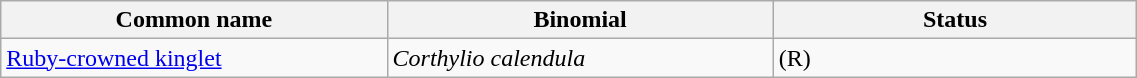<table width=60% class="wikitable">
<tr>
<th width=34%>Common name</th>
<th width=34%>Binomial</th>
<th width=32%>Status</th>
</tr>
<tr>
<td><a href='#'>Ruby-crowned kinglet</a></td>
<td><em>Corthylio calendula</em></td>
<td>(R)</td>
</tr>
</table>
